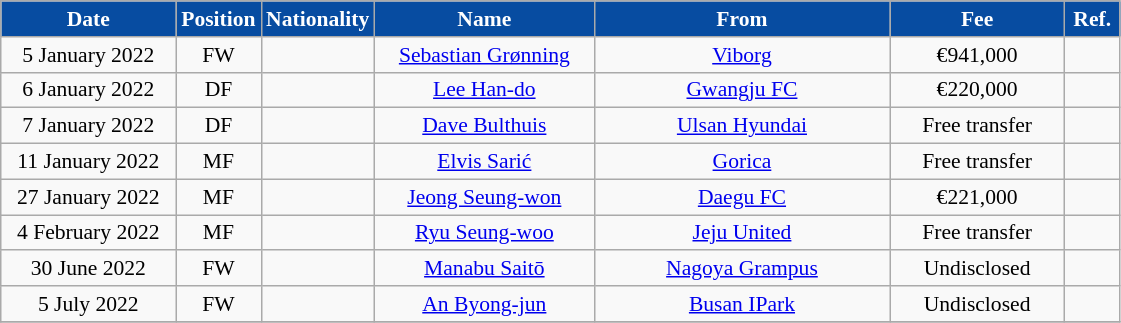<table class="wikitable" style="text-align:center; font-size:90%; ">
<tr>
<th style="background:#074CA1; color:#FFFFFF; width:110px;">Date</th>
<th style="background:#074CA1; color:#FFFFFF; width:50px;">Position</th>
<th style="background:#074CA1; color:#FFFFFF; width:50px;">Nationality</th>
<th style="background:#074CA1; color:#FFFFFF; width:140px;">Name</th>
<th style="background:#074CA1; color:#FFFFFF; width:190px;">From</th>
<th style="background:#074CA1; color:#FFFFFF; width:110px;">Fee</th>
<th style="background:#074CA1; color:#FFFFFF; width:30px;">Ref.</th>
</tr>
<tr>
<td>5 January 2022</td>
<td>FW</td>
<td></td>
<td><a href='#'>Sebastian Grønning</a></td>
<td> <a href='#'>Viborg</a></td>
<td>€941,000</td>
<td></td>
</tr>
<tr>
<td>6 January 2022</td>
<td>DF</td>
<td></td>
<td><a href='#'>Lee Han-do</a></td>
<td> <a href='#'>Gwangju FC</a></td>
<td>€220,000</td>
<td></td>
</tr>
<tr>
<td>7 January 2022</td>
<td>DF</td>
<td></td>
<td><a href='#'>Dave Bulthuis</a></td>
<td> <a href='#'>Ulsan Hyundai</a></td>
<td>Free transfer</td>
<td></td>
</tr>
<tr>
<td>11 January 2022</td>
<td>MF</td>
<td></td>
<td><a href='#'>Elvis Sarić</a></td>
<td> <a href='#'>Gorica</a></td>
<td>Free transfer</td>
<td></td>
</tr>
<tr>
<td>27 January 2022</td>
<td>MF</td>
<td></td>
<td><a href='#'>Jeong Seung-won</a></td>
<td> <a href='#'>Daegu FC</a></td>
<td>€221,000</td>
<td></td>
</tr>
<tr>
<td>4 February 2022</td>
<td>MF</td>
<td></td>
<td><a href='#'>Ryu Seung-woo</a></td>
<td> <a href='#'>Jeju United</a></td>
<td>Free transfer</td>
<td></td>
</tr>
<tr>
<td>30 June 2022</td>
<td>FW</td>
<td></td>
<td><a href='#'>Manabu Saitō</a></td>
<td> <a href='#'>Nagoya Grampus</a></td>
<td>Undisclosed</td>
<td></td>
</tr>
<tr>
<td>5 July 2022</td>
<td>FW</td>
<td></td>
<td><a href='#'>An Byong-jun</a></td>
<td> <a href='#'>Busan IPark</a></td>
<td>Undisclosed</td>
<td></td>
</tr>
<tr>
</tr>
</table>
